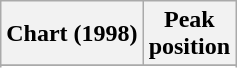<table class="wikitable sortable plainrowheaders" style="text-align:center">
<tr>
<th scope="col">Chart (1998)</th>
<th scope="col">Peak<br>position</th>
</tr>
<tr>
</tr>
<tr>
</tr>
<tr>
</tr>
<tr>
</tr>
<tr>
</tr>
<tr>
</tr>
<tr>
</tr>
<tr>
</tr>
<tr>
</tr>
<tr>
</tr>
<tr>
</tr>
</table>
